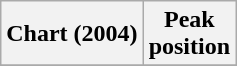<table class="wikitable">
<tr>
<th>Chart (2004)</th>
<th>Peak<br>position</th>
</tr>
<tr>
</tr>
</table>
